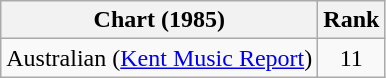<table class="wikitable">
<tr>
<th>Chart (1985)</th>
<th>Rank</th>
</tr>
<tr>
<td>Australian (<a href='#'>Kent Music Report</a>)</td>
<td align="center">11</td>
</tr>
</table>
